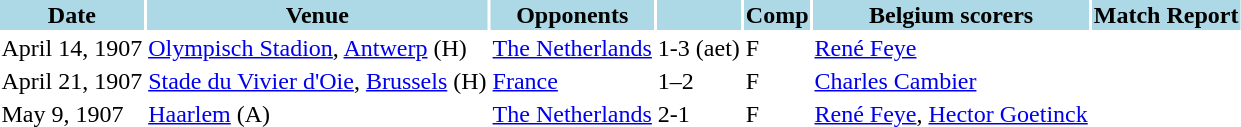<table>
<tr>
<th style="background: lightblue;">Date</th>
<th style="background: lightblue;">Venue</th>
<th style="background: lightblue;">Opponents</th>
<th style="background: lightblue;" align=center></th>
<th style="background: lightblue;" align=center>Comp</th>
<th style="background: lightblue;">Belgium scorers</th>
<th style="background: lightblue;">Match Report</th>
</tr>
<tr>
<td>April 14, 1907</td>
<td><a href='#'>Olympisch Stadion</a>, <a href='#'>Antwerp</a> (H)</td>
<td><a href='#'>The Netherlands</a></td>
<td>1-3 (aet)</td>
<td>F</td>
<td><a href='#'>René Feye</a></td>
<td></td>
</tr>
<tr>
<td>April 21, 1907</td>
<td><a href='#'>Stade du Vivier d'Oie</a>, <a href='#'>Brussels</a> (H)</td>
<td><a href='#'>France</a></td>
<td>1–2</td>
<td>F</td>
<td><a href='#'>Charles Cambier</a></td>
<td></td>
</tr>
<tr>
<td>May 9, 1907</td>
<td><a href='#'>Haarlem</a> (A)</td>
<td><a href='#'>The Netherlands</a></td>
<td>2-1</td>
<td>F</td>
<td><a href='#'>René Feye</a>, <a href='#'>Hector Goetinck</a></td>
<td></td>
</tr>
</table>
